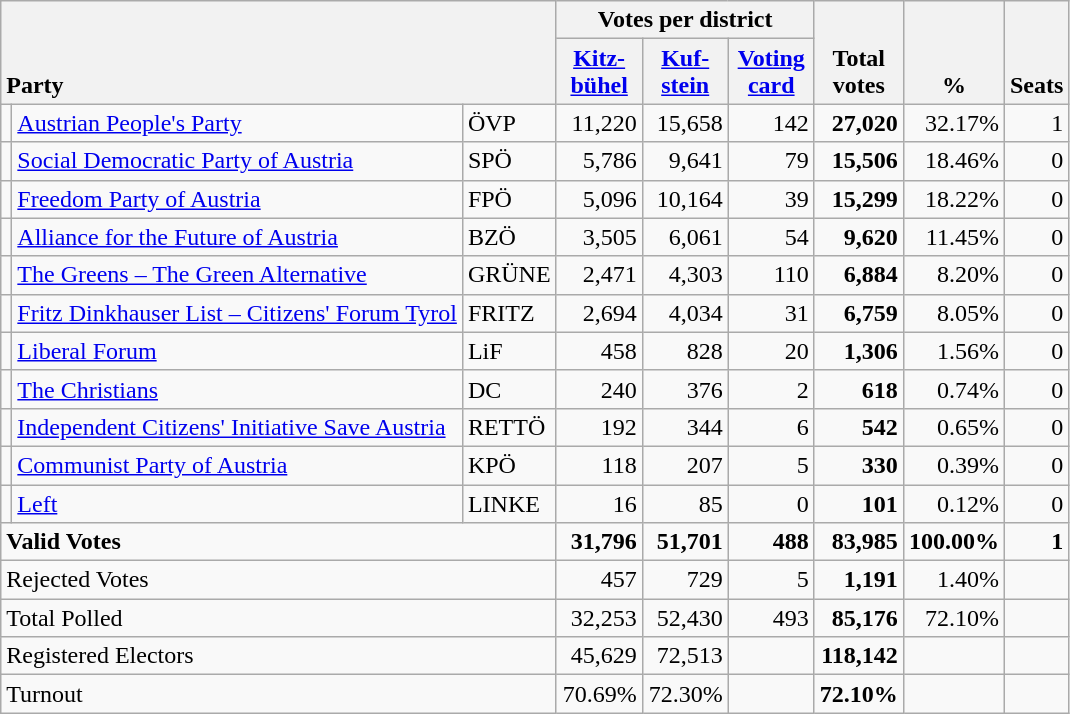<table class="wikitable" border="1" style="text-align:right;">
<tr>
<th style="text-align:left;" valign=bottom rowspan=2 colspan=3>Party</th>
<th colspan=3>Votes per district</th>
<th align=center valign=bottom rowspan=2 width="50">Total<br>votes</th>
<th align=center valign=bottom rowspan=2 width="50">%</th>
<th align=center valign=bottom rowspan=2>Seats</th>
</tr>
<tr>
<th align=center valign=bottom width="50"><a href='#'>Kitz-<br>bühel</a></th>
<th align=center valign=bottom width="50"><a href='#'>Kuf-<br>stein</a></th>
<th align=center valign=bottom width="50"><a href='#'>Voting<br>card</a></th>
</tr>
<tr>
<td></td>
<td align=left><a href='#'>Austrian People's Party</a></td>
<td align=left>ÖVP</td>
<td>11,220</td>
<td>15,658</td>
<td>142</td>
<td><strong>27,020</strong></td>
<td>32.17%</td>
<td>1</td>
</tr>
<tr>
<td></td>
<td align=left><a href='#'>Social Democratic Party of Austria</a></td>
<td align=left>SPÖ</td>
<td>5,786</td>
<td>9,641</td>
<td>79</td>
<td><strong>15,506</strong></td>
<td>18.46%</td>
<td>0</td>
</tr>
<tr>
<td></td>
<td align=left><a href='#'>Freedom Party of Austria</a></td>
<td align=left>FPÖ</td>
<td>5,096</td>
<td>10,164</td>
<td>39</td>
<td><strong>15,299</strong></td>
<td>18.22%</td>
<td>0</td>
</tr>
<tr>
<td></td>
<td align=left><a href='#'>Alliance for the Future of Austria</a></td>
<td align=left>BZÖ</td>
<td>3,505</td>
<td>6,061</td>
<td>54</td>
<td><strong>9,620</strong></td>
<td>11.45%</td>
<td>0</td>
</tr>
<tr>
<td></td>
<td align=left style="white-space: nowrap;"><a href='#'>The Greens – The Green Alternative</a></td>
<td align=left>GRÜNE</td>
<td>2,471</td>
<td>4,303</td>
<td>110</td>
<td><strong>6,884</strong></td>
<td>8.20%</td>
<td>0</td>
</tr>
<tr>
<td></td>
<td align=left><a href='#'>Fritz Dinkhauser List – Citizens' Forum Tyrol </a></td>
<td align=left>FRITZ</td>
<td>2,694</td>
<td>4,034</td>
<td>31</td>
<td><strong>6,759</strong></td>
<td>8.05%</td>
<td>0</td>
</tr>
<tr>
<td></td>
<td align=left><a href='#'>Liberal Forum</a></td>
<td align=left>LiF</td>
<td>458</td>
<td>828</td>
<td>20</td>
<td><strong>1,306</strong></td>
<td>1.56%</td>
<td>0</td>
</tr>
<tr>
<td></td>
<td align=left><a href='#'>The Christians</a></td>
<td align=left>DC</td>
<td>240</td>
<td>376</td>
<td>2</td>
<td><strong>618</strong></td>
<td>0.74%</td>
<td>0</td>
</tr>
<tr>
<td></td>
<td align=left><a href='#'>Independent Citizens' Initiative Save Austria</a></td>
<td align=left>RETTÖ</td>
<td>192</td>
<td>344</td>
<td>6</td>
<td><strong>542</strong></td>
<td>0.65%</td>
<td>0</td>
</tr>
<tr>
<td></td>
<td align=left><a href='#'>Communist Party of Austria</a></td>
<td align=left>KPÖ</td>
<td>118</td>
<td>207</td>
<td>5</td>
<td><strong>330</strong></td>
<td>0.39%</td>
<td>0</td>
</tr>
<tr>
<td></td>
<td align=left><a href='#'>Left</a></td>
<td align=left>LINKE</td>
<td>16</td>
<td>85</td>
<td>0</td>
<td><strong>101</strong></td>
<td>0.12%</td>
<td>0</td>
</tr>
<tr style="font-weight:bold">
<td align=left colspan=3>Valid Votes</td>
<td>31,796</td>
<td>51,701</td>
<td>488</td>
<td>83,985</td>
<td>100.00%</td>
<td>1</td>
</tr>
<tr>
<td align=left colspan=3>Rejected Votes</td>
<td>457</td>
<td>729</td>
<td>5</td>
<td><strong>1,191</strong></td>
<td>1.40%</td>
<td></td>
</tr>
<tr>
<td align=left colspan=3>Total Polled</td>
<td>32,253</td>
<td>52,430</td>
<td>493</td>
<td><strong>85,176</strong></td>
<td>72.10%</td>
<td></td>
</tr>
<tr>
<td align=left colspan=3>Registered Electors</td>
<td>45,629</td>
<td>72,513</td>
<td></td>
<td><strong>118,142</strong></td>
<td></td>
<td></td>
</tr>
<tr>
<td align=left colspan=3>Turnout</td>
<td>70.69%</td>
<td>72.30%</td>
<td></td>
<td><strong>72.10%</strong></td>
<td></td>
<td></td>
</tr>
</table>
